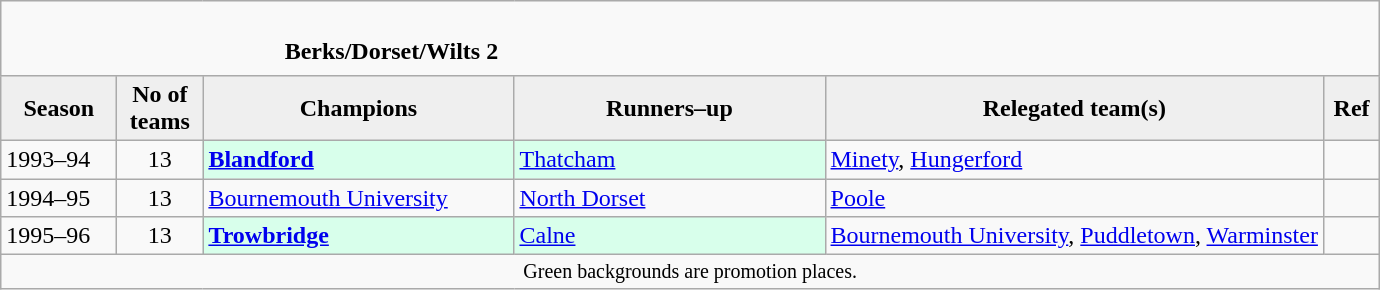<table class="wikitable" style="text-align: left;">
<tr>
<td colspan="11" cellpadding="0" cellspacing="0"><br><table border="0" style="width:100%;" cellpadding="0" cellspacing="0">
<tr>
<td style="width:20%; border:0;"></td>
<td style="border:0;"><strong>	Berks/Dorset/Wilts 2</strong></td>
<td style="width:20%; border:0;"></td>
</tr>
</table>
</td>
</tr>
<tr>
<th style="background:#efefef; width:70px;">Season</th>
<th style="background:#efefef; width:50px;">No of teams</th>
<th style="background:#efefef; width:200px;">Champions</th>
<th style="background:#efefef; width:200px;">Runners–up</th>
<th style="background:#efefef; width:325px;">Relegated team(s)</th>
<th style="background:#efefef; width:30px;">Ref</th>
</tr>
<tr align=left>
<td>1993–94</td>
<td style="text-align: center;">13</td>
<td style="background:#d8ffeb;"><strong><a href='#'>Blandford</a></strong></td>
<td style="background:#d8ffeb;"><a href='#'>Thatcham</a></td>
<td><a href='#'>Minety</a>, <a href='#'>Hungerford</a></td>
<td></td>
</tr>
<tr>
<td>1994–95</td>
<td style="text-align: center;">13</td>
<td><a href='#'>Bournemouth University</a></td>
<td><a href='#'>North Dorset</a></td>
<td><a href='#'>Poole</a></td>
<td></td>
</tr>
<tr>
<td>1995–96</td>
<td style="text-align: center;">13</td>
<td style="background:#d8ffeb;"><strong><a href='#'>Trowbridge</a></strong></td>
<td style="background:#d8ffeb;"><a href='#'>Calne</a></td>
<td><a href='#'>Bournemouth University</a>, <a href='#'>Puddletown</a>, <a href='#'>Warminster</a></td>
<td></td>
</tr>
<tr>
<td colspan="15"  style="border:0; font-size:smaller; text-align:center;">Green backgrounds are promotion places.</td>
</tr>
</table>
